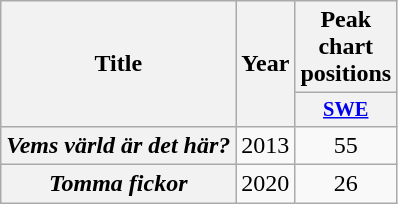<table class="wikitable plainrowheaders" style="text-align:center;">
<tr>
<th scope="col" rowspan="2">Title</th>
<th scope="col" rowspan="2">Year</th>
<th scope="col" colspan="1">Peak chart positions</th>
</tr>
<tr>
<th scope="col" style="width:3em;font-size:85%;"><a href='#'>SWE</a></th>
</tr>
<tr>
<th scope="row"><em>Vems värld är det här?</em></th>
<td>2013</td>
<td>55<br></td>
</tr>
<tr>
<th scope="row"><em>Tomma fickor</em></th>
<td>2020</td>
<td>26<br></td>
</tr>
</table>
